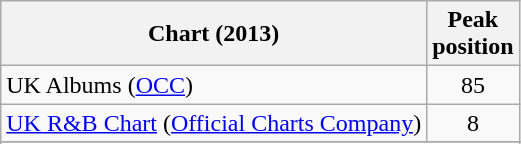<table class="wikitable sortable">
<tr>
<th>Chart (2013)</th>
<th>Peak<br>position</th>
</tr>
<tr>
<td>UK Albums (<a href='#'>OCC</a>)</td>
<td align=center>85</td>
</tr>
<tr>
<td><a href='#'>UK R&B Chart</a> (<a href='#'>Official Charts Company</a>)</td>
<td align=center>8</td>
</tr>
<tr>
</tr>
<tr>
</tr>
</table>
